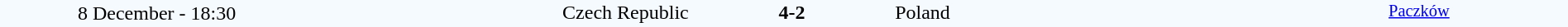<table style="width: 100%; background:#F5FAFF;" cellspacing="0">
<tr>
<td align=center rowspan=3 width=20%>8 December - 18:30</td>
</tr>
<tr>
<td width=24% align=right>Czech Republic</td>
<td align=center width=13%><strong>4-2</strong></td>
<td width=24%>Poland</td>
<td style=font-size:85% rowspan=3 valign=top align=center><a href='#'>Paczków</a></td>
</tr>
<tr style=font-size:85%>
<td align=right valign=top></td>
<td></td>
<td></td>
</tr>
</table>
